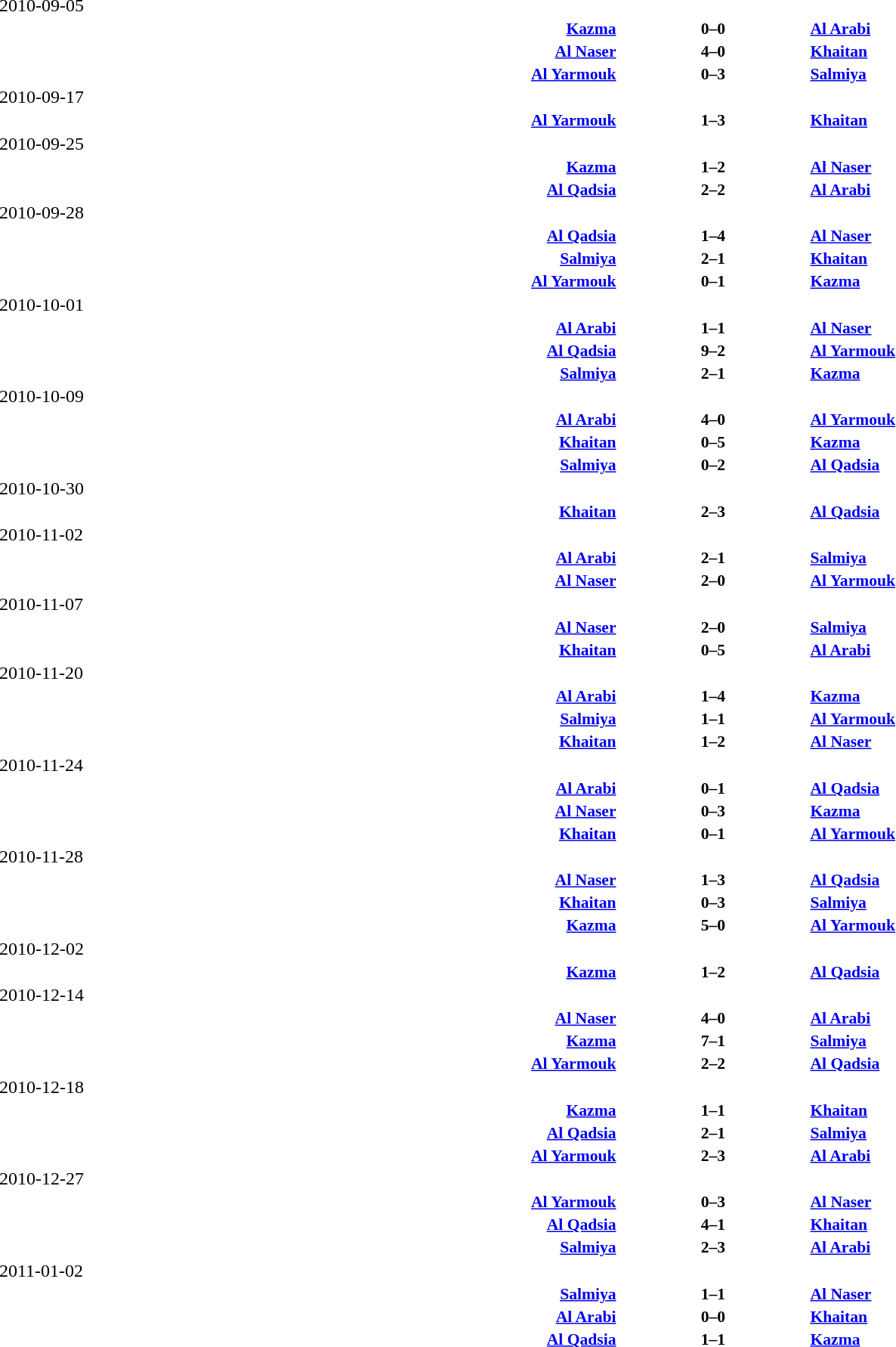<table width=100% cellspacing=1>
<tr>
<th></th>
<th></th>
<th></th>
</tr>
<tr>
<td>2010-09-05</td>
</tr>
<tr style=font-size:90%>
<td align=right><strong><a href='#'>Kazma</a></strong></td>
<td align=center><strong>0–0</strong></td>
<td><strong><a href='#'>Al Arabi</a></strong></td>
</tr>
<tr style=font-size:90%>
<td align=right><strong><a href='#'>Al Naser</a></strong></td>
<td align=center><strong>4–0</strong></td>
<td><strong><a href='#'>Khaitan</a></strong></td>
</tr>
<tr style=font-size:90%>
<td align=right><strong><a href='#'>Al Yarmouk</a></strong></td>
<td align=center><strong>0–3</strong></td>
<td><strong><a href='#'>Salmiya</a></strong></td>
</tr>
<tr>
<td>2010-09-17</td>
</tr>
<tr style=font-size:90%>
<td align=right><strong><a href='#'>Al Yarmouk</a></strong></td>
<td align=center><strong>1–3</strong></td>
<td><strong><a href='#'>Khaitan</a></strong></td>
</tr>
<tr>
<td>2010-09-25</td>
</tr>
<tr style=font-size:90%>
<td align=right><strong><a href='#'>Kazma</a></strong></td>
<td align=center><strong>1–2</strong></td>
<td><strong><a href='#'>Al Naser</a></strong></td>
</tr>
<tr style=font-size:90%>
<td align=right><strong><a href='#'>Al Qadsia</a></strong></td>
<td align=center><strong>2–2</strong></td>
<td><strong><a href='#'>Al Arabi</a></strong></td>
</tr>
<tr>
<td>2010-09-28</td>
</tr>
<tr style=font-size:90%>
<td align=right><strong><a href='#'>Al Qadsia</a></strong></td>
<td align=center><strong>1–4</strong></td>
<td><strong><a href='#'>Al Naser</a></strong></td>
</tr>
<tr style=font-size:90%>
<td align=right><strong><a href='#'>Salmiya</a></strong></td>
<td align=center><strong>2–1</strong></td>
<td><strong><a href='#'>Khaitan</a></strong></td>
</tr>
<tr style=font-size:90%>
<td align=right><strong><a href='#'>Al Yarmouk</a></strong></td>
<td align=center><strong>0–1</strong></td>
<td><strong><a href='#'>Kazma</a></strong></td>
</tr>
<tr>
<td>2010-10-01</td>
</tr>
<tr style=font-size:90%>
<td align=right><strong><a href='#'>Al Arabi</a></strong></td>
<td align=center><strong>1–1</strong></td>
<td><strong><a href='#'>Al Naser</a></strong></td>
</tr>
<tr style=font-size:90%>
<td align=right><strong><a href='#'>Al Qadsia</a></strong></td>
<td align=center><strong>9–2</strong></td>
<td><strong><a href='#'>Al Yarmouk</a></strong></td>
</tr>
<tr style=font-size:90%>
<td align=right><strong><a href='#'>Salmiya</a></strong></td>
<td align=center><strong>2–1</strong></td>
<td><strong><a href='#'>Kazma</a></strong></td>
</tr>
<tr>
<td>2010-10-09</td>
</tr>
<tr style=font-size:90%>
<td align=right><strong><a href='#'>Al Arabi</a></strong></td>
<td align=center><strong>4–0</strong></td>
<td><strong><a href='#'>Al Yarmouk</a></strong></td>
</tr>
<tr style=font-size:90%>
<td align=right><strong><a href='#'>Khaitan</a></strong></td>
<td align=center><strong>0–5</strong></td>
<td><strong><a href='#'>Kazma</a></strong></td>
</tr>
<tr style=font-size:90%>
<td align=right><strong><a href='#'>Salmiya</a></strong></td>
<td align=center><strong>0–2</strong></td>
<td><strong><a href='#'>Al Qadsia</a></strong></td>
</tr>
<tr>
<td>2010-10-30</td>
</tr>
<tr style=font-size:90%>
<td align=right><strong><a href='#'>Khaitan</a></strong></td>
<td align=center><strong>2–3</strong></td>
<td><strong><a href='#'>Al Qadsia</a></strong></td>
</tr>
<tr>
<td>2010-11-02</td>
</tr>
<tr style=font-size:90%>
<td align=right><strong><a href='#'>Al Arabi</a></strong></td>
<td align=center><strong>2–1</strong></td>
<td><strong><a href='#'>Salmiya</a></strong></td>
</tr>
<tr style=font-size:90%>
<td align=right><strong><a href='#'>Al Naser</a></strong></td>
<td align=center><strong>2–0</strong></td>
<td><strong><a href='#'>Al Yarmouk</a></strong></td>
</tr>
<tr>
<td>2010-11-07</td>
</tr>
<tr style=font-size:90%>
<td align=right><strong><a href='#'>Al Naser</a></strong></td>
<td align=center><strong>2–0</strong></td>
<td><strong><a href='#'>Salmiya</a></strong></td>
</tr>
<tr style=font-size:90%>
<td align=right><strong><a href='#'>Khaitan</a></strong></td>
<td align=center><strong>0–5</strong></td>
<td><strong><a href='#'>Al Arabi</a></strong></td>
</tr>
<tr>
<td>2010-11-20</td>
</tr>
<tr style=font-size:90%>
<td align=right><strong><a href='#'>Al Arabi</a></strong></td>
<td align=center><strong>1–4</strong></td>
<td><strong><a href='#'>Kazma</a></strong></td>
</tr>
<tr style=font-size:90%>
<td align=right><strong><a href='#'>Salmiya</a></strong></td>
<td align=center><strong>1–1</strong></td>
<td><strong><a href='#'>Al Yarmouk</a></strong></td>
</tr>
<tr style=font-size:90%>
<td align=right><strong><a href='#'>Khaitan</a></strong></td>
<td align=center><strong>1–2</strong></td>
<td><strong><a href='#'>Al Naser</a></strong></td>
</tr>
<tr>
<td>2010-11-24</td>
</tr>
<tr style=font-size:90%>
<td align=right><strong><a href='#'>Al Arabi</a></strong></td>
<td align=center><strong>0–1</strong></td>
<td><strong><a href='#'>Al Qadsia</a></strong></td>
</tr>
<tr style=font-size:90%>
<td align=right><strong><a href='#'>Al Naser</a></strong></td>
<td align=center><strong>0–3</strong></td>
<td><strong><a href='#'>Kazma</a></strong></td>
</tr>
<tr style=font-size:90%>
<td align=right><strong><a href='#'>Khaitan</a></strong></td>
<td align=center><strong>0–1</strong></td>
<td><strong><a href='#'>Al Yarmouk</a></strong></td>
</tr>
<tr>
<td>2010-11-28</td>
</tr>
<tr style=font-size:90%>
<td align=right><strong><a href='#'>Al Naser</a></strong></td>
<td align=center><strong>1–3</strong></td>
<td><strong><a href='#'>Al Qadsia</a></strong></td>
</tr>
<tr style=font-size:90%>
<td align=right><strong><a href='#'>Khaitan</a></strong></td>
<td align=center><strong>0–3</strong></td>
<td><strong><a href='#'>Salmiya</a></strong></td>
</tr>
<tr style=font-size:90%>
<td align=right><strong><a href='#'>Kazma</a></strong></td>
<td align=center><strong>5–0</strong></td>
<td><strong><a href='#'>Al Yarmouk</a></strong></td>
</tr>
<tr>
<td>2010-12-02</td>
</tr>
<tr style=font-size:90%>
<td align=right><strong><a href='#'>Kazma</a></strong></td>
<td align=center><strong>1–2</strong></td>
<td><strong><a href='#'>Al Qadsia</a></strong></td>
</tr>
<tr>
<td>2010-12-14</td>
</tr>
<tr style=font-size:90%>
<td align=right><strong><a href='#'>Al Naser</a></strong></td>
<td align=center><strong>4–0</strong></td>
<td><strong><a href='#'>Al Arabi</a></strong></td>
</tr>
<tr style=font-size:90%>
<td align=right><strong><a href='#'>Kazma</a></strong></td>
<td align=center><strong>7–1</strong></td>
<td><strong><a href='#'>Salmiya</a></strong></td>
</tr>
<tr style=font-size:90%>
<td align=right><strong><a href='#'>Al Yarmouk</a></strong></td>
<td align=center><strong>2–2</strong></td>
<td><strong><a href='#'>Al Qadsia</a></strong></td>
</tr>
<tr>
<td>2010-12-18</td>
</tr>
<tr style=font-size:90%>
<td align=right><strong><a href='#'>Kazma</a></strong></td>
<td align=center><strong>1–1</strong></td>
<td><strong><a href='#'>Khaitan</a></strong></td>
</tr>
<tr style=font-size:90%>
<td align=right><strong><a href='#'>Al Qadsia</a></strong></td>
<td align=center><strong>2–1</strong></td>
<td><strong><a href='#'>Salmiya</a></strong></td>
</tr>
<tr style=font-size:90%>
<td align=right><strong><a href='#'>Al Yarmouk</a></strong></td>
<td align=center><strong>2–3</strong></td>
<td><strong><a href='#'>Al Arabi</a></strong></td>
</tr>
<tr>
<td>2010-12-27</td>
</tr>
<tr style=font-size:90%>
<td align=right><strong><a href='#'>Al Yarmouk</a></strong></td>
<td align=center><strong>0–3</strong></td>
<td><strong><a href='#'>Al Naser</a></strong></td>
</tr>
<tr style=font-size:90%>
<td align=right><strong><a href='#'>Al Qadsia</a></strong></td>
<td align=center><strong>4–1</strong></td>
<td><strong><a href='#'>Khaitan</a></strong></td>
</tr>
<tr style=font-size:90%>
<td align=right><strong><a href='#'>Salmiya</a></strong></td>
<td align=center><strong>2–3</strong></td>
<td><strong><a href='#'>Al Arabi</a></strong></td>
</tr>
<tr>
<td>2011-01-02</td>
</tr>
<tr style=font-size:90%>
<td align=right><strong><a href='#'>Salmiya</a></strong></td>
<td align=center><strong>1–1</strong></td>
<td><strong><a href='#'>Al Naser</a></strong></td>
</tr>
<tr style=font-size:90%>
<td align=right><strong><a href='#'>Al Arabi</a></strong></td>
<td align=center><strong>0–0</strong></td>
<td><strong><a href='#'>Khaitan</a></strong></td>
</tr>
<tr style=font-size:90%>
<td align=right><strong><a href='#'>Al Qadsia</a></strong></td>
<td align=center><strong>1–1</strong></td>
<td><strong><a href='#'>Kazma</a></strong></td>
</tr>
</table>
